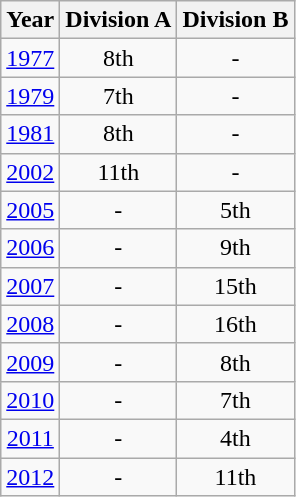<table class="wikitable" style="text-align:center">
<tr>
<th>Year</th>
<th>Division A</th>
<th>Division B</th>
</tr>
<tr>
<td> <a href='#'>1977</a></td>
<td>8th</td>
<td>-</td>
</tr>
<tr>
<td> <a href='#'>1979</a></td>
<td>7th</td>
<td>-</td>
</tr>
<tr>
<td> <a href='#'>1981</a></td>
<td>8th</td>
<td>-</td>
</tr>
<tr>
<td> <a href='#'>2002</a></td>
<td>11th</td>
<td>-</td>
</tr>
<tr>
<td> <a href='#'>2005</a></td>
<td>-</td>
<td>5th</td>
</tr>
<tr>
<td> <a href='#'>2006</a></td>
<td>-</td>
<td>9th</td>
</tr>
<tr>
<td> <a href='#'>2007</a></td>
<td>-</td>
<td>15th</td>
</tr>
<tr>
<td> <a href='#'>2008</a></td>
<td>-</td>
<td>16th</td>
</tr>
<tr>
<td> <a href='#'>2009</a></td>
<td>-</td>
<td>8th</td>
</tr>
<tr>
<td> <a href='#'>2010</a></td>
<td>-</td>
<td>7th</td>
</tr>
<tr>
<td> <a href='#'>2011</a></td>
<td>-</td>
<td>4th</td>
</tr>
<tr>
<td> <a href='#'>2012</a></td>
<td>-</td>
<td>11th</td>
</tr>
</table>
